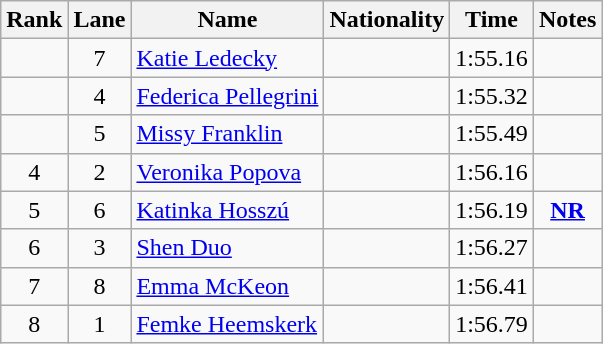<table class="wikitable sortable" style="text-align:center">
<tr>
<th>Rank</th>
<th>Lane</th>
<th>Name</th>
<th>Nationality</th>
<th>Time</th>
<th>Notes</th>
</tr>
<tr>
<td></td>
<td>7</td>
<td align=left><a href='#'>Katie Ledecky</a></td>
<td align=left></td>
<td>1:55.16</td>
<td></td>
</tr>
<tr>
<td></td>
<td>4</td>
<td align=left><a href='#'>Federica Pellegrini</a></td>
<td align=left></td>
<td>1:55.32</td>
<td></td>
</tr>
<tr>
<td></td>
<td>5</td>
<td align=left><a href='#'>Missy Franklin</a></td>
<td align=left></td>
<td>1:55.49</td>
<td></td>
</tr>
<tr>
<td>4</td>
<td>2</td>
<td align=left><a href='#'>Veronika Popova</a></td>
<td align=left></td>
<td>1:56.16</td>
<td></td>
</tr>
<tr>
<td>5</td>
<td>6</td>
<td align=left><a href='#'>Katinka Hosszú</a></td>
<td align=left></td>
<td>1:56.19</td>
<td><strong><a href='#'>NR</a></strong></td>
</tr>
<tr>
<td>6</td>
<td>3</td>
<td align=left><a href='#'>Shen Duo</a></td>
<td align=left></td>
<td>1:56.27</td>
<td></td>
</tr>
<tr>
<td>7</td>
<td>8</td>
<td align=left><a href='#'>Emma McKeon</a></td>
<td align=left></td>
<td>1:56.41</td>
<td></td>
</tr>
<tr>
<td>8</td>
<td>1</td>
<td align=left><a href='#'>Femke Heemskerk</a></td>
<td align=left></td>
<td>1:56.79</td>
<td></td>
</tr>
</table>
